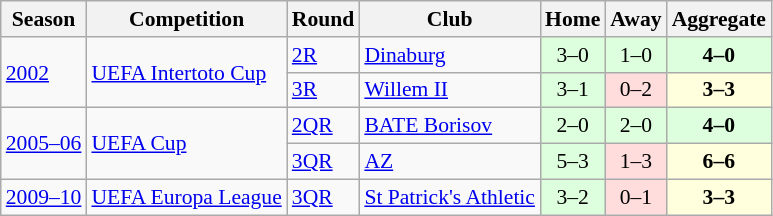<table class="wikitable mw-collapsible mw-collapsed" align=center cellspacing="0" cellpadding="3" style="border:1px solid #AAAAAA;font-size:90%">
<tr>
<th>Season</th>
<th>Competition</th>
<th>Round</th>
<th>Club</th>
<th>Home</th>
<th>Away</th>
<th>Aggregate</th>
</tr>
<tr>
<td rowspan="2"><a href='#'>2002</a></td>
<td rowspan="2"><a href='#'>UEFA Intertoto Cup</a></td>
<td rowspan="1"><a href='#'>2R</a></td>
<td> <a href='#'>Dinaburg</a></td>
<td bgcolor="#ddffdd" style="text-align:center;">3–0</td>
<td bgcolor="#ddffdd" style="text-align:center;">1–0</td>
<td bgcolor="#ddffdd" style="text-align:center;"><strong>4–0</strong></td>
</tr>
<tr>
<td rowspan="1"><a href='#'>3R</a></td>
<td> <a href='#'>Willem II</a></td>
<td bgcolor="#ddffdd" style="text-align:center;">3–1</td>
<td bgcolor="#ffdddd" style="text-align:center;">0–2</td>
<td bgcolor="#ffffdd" style="text-align:center;"><strong>3–3</strong> </td>
</tr>
<tr>
<td rowspan="2"><a href='#'>2005–06</a></td>
<td rowspan="2"><a href='#'>UEFA Cup</a></td>
<td rowspan="1"><a href='#'>2QR</a></td>
<td> <a href='#'>BATE Borisov</a></td>
<td bgcolor="#ddffdd" style="text-align:center;">2–0</td>
<td bgcolor="#ddffdd" style="text-align:center;">2–0</td>
<td bgcolor="#ddffdd" style="text-align:center;"><strong>4–0</strong></td>
</tr>
<tr>
<td rowspan="1"><a href='#'>3QR</a></td>
<td> <a href='#'>AZ</a></td>
<td bgcolor="#ddffdd" style="text-align:center;">5–3</td>
<td bgcolor="#ffdddd" style="text-align:center;">1–3</td>
<td bgcolor="#ffffdd" style="text-align:center;"><strong>6–6</strong> </td>
</tr>
<tr>
<td rowspan="1"><a href='#'>2009–10</a></td>
<td rowspan="1"><a href='#'>UEFA Europa League</a></td>
<td rowspan="1"><a href='#'>3QR</a></td>
<td> <a href='#'>St Patrick's Athletic</a></td>
<td bgcolor="#ddffdd" style="text-align:center;">3–2</td>
<td bgcolor="#ffdddd" style="text-align:center;">0–1</td>
<td bgcolor="#ffffdd" style="text-align:center;"><strong>3–3</strong> </td>
</tr>
</table>
